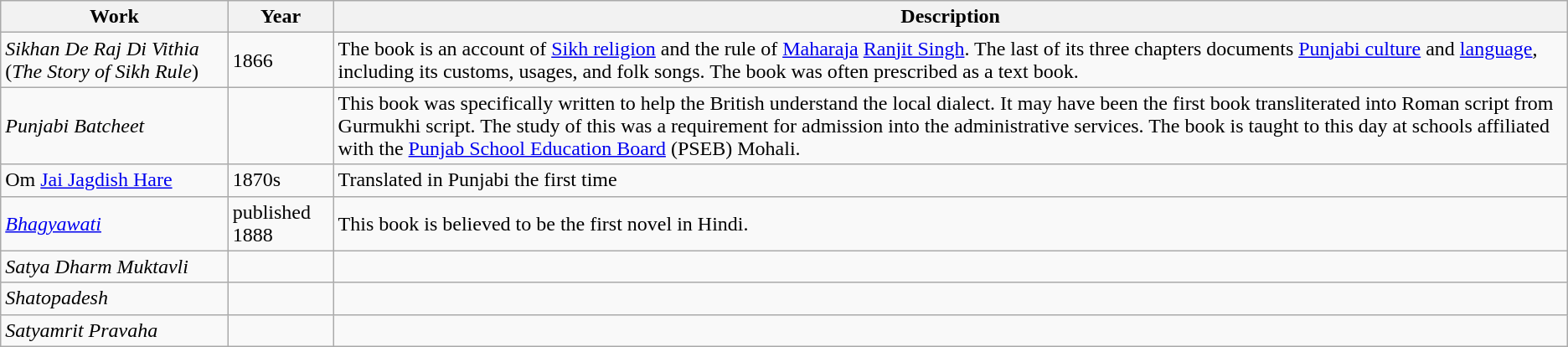<table class="wikitable">
<tr>
<th>Work</th>
<th>Year</th>
<th>Description</th>
</tr>
<tr>
<td><em>Sikhan De Raj Di Vithia</em> (<em>The Story of Sikh Rule</em>)</td>
<td>1866</td>
<td>The book is an account of <a href='#'>Sikh religion</a> and the rule of <a href='#'>Maharaja</a> <a href='#'>Ranjit Singh</a>. The last of its three chapters documents <a href='#'>Punjabi culture</a> and <a href='#'>language</a>, including its customs, usages, and folk songs. The book was often prescribed as a text book.</td>
</tr>
<tr>
<td><em>Punjabi Batcheet</em></td>
<td></td>
<td>This book was specifically written to help the British understand the local dialect. It may have been the first book transliterated into Roman script from Gurmukhi script. The study of this was a requirement for admission into the administrative services. The book is taught to this day at schools affiliated with the <a href='#'>Punjab School Education Board</a> (PSEB) Mohali.</td>
</tr>
<tr>
<td>Om <a href='#'>Jai Jagdish Hare</a></td>
<td>1870s</td>
<td>Translated in Punjabi the first time</td>
</tr>
<tr>
<td><em><a href='#'>Bhagyawati</a></em></td>
<td>published 1888</td>
<td>This book is believed to be the first novel in Hindi.</td>
</tr>
<tr>
<td><em>Satya Dharm Muktavli</em></td>
<td></td>
<td></td>
</tr>
<tr>
<td><em>Shatopadesh</em></td>
<td></td>
<td></td>
</tr>
<tr>
<td><em>Satyamrit Pravaha</em></td>
<td></td>
<td></td>
</tr>
</table>
